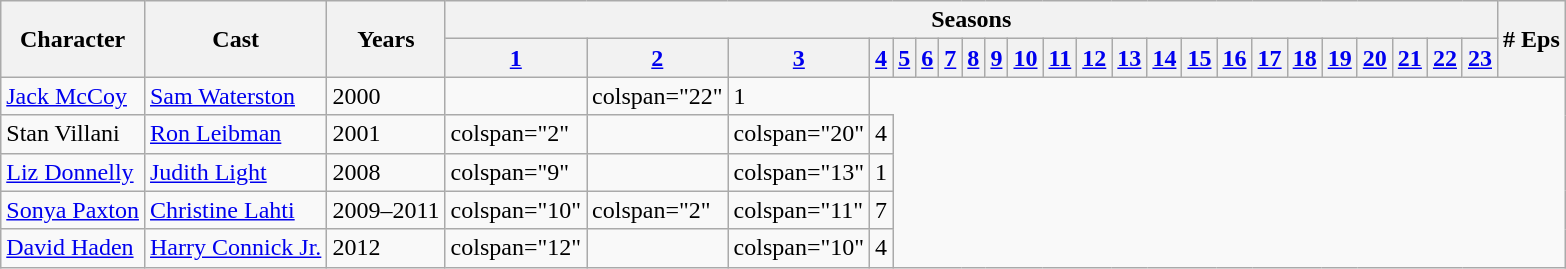<table class="wikitable">
<tr>
<th rowspan="2">Character</th>
<th rowspan="2">Cast</th>
<th rowspan="2">Years</th>
<th colspan="23">Seasons</th>
<th rowspan="2"># Eps</th>
</tr>
<tr>
<th><a href='#'>1</a></th>
<th><a href='#'>2</a></th>
<th><a href='#'>3</a></th>
<th><a href='#'>4</a></th>
<th><a href='#'>5</a></th>
<th><a href='#'>6</a></th>
<th><a href='#'>7</a></th>
<th><a href='#'>8</a></th>
<th><a href='#'>9</a></th>
<th><a href='#'>10</a></th>
<th><a href='#'>11</a></th>
<th><a href='#'>12</a></th>
<th><a href='#'>13</a></th>
<th><a href='#'>14</a></th>
<th><a href='#'>15</a></th>
<th><a href='#'>16</a></th>
<th><a href='#'>17</a></th>
<th><a href='#'>18</a></th>
<th><a href='#'>19</a></th>
<th><a href='#'>20</a></th>
<th><a href='#'>21</a></th>
<th><a href='#'>22</a></th>
<th><a href='#'>23</a></th>
</tr>
<tr>
<td><a href='#'>Jack McCoy</a></td>
<td><a href='#'>Sam Waterston</a></td>
<td>2000</td>
<td></td>
<td>colspan="22" </td>
<td>1</td>
</tr>
<tr>
<td>Stan Villani</td>
<td><a href='#'>Ron Leibman</a></td>
<td>2001</td>
<td>colspan="2" </td>
<td></td>
<td>colspan="20" </td>
<td>4</td>
</tr>
<tr>
<td><a href='#'>Liz Donnelly</a></td>
<td><a href='#'>Judith Light</a></td>
<td>2008</td>
<td>colspan="9" </td>
<td></td>
<td>colspan="13" </td>
<td>1</td>
</tr>
<tr>
<td><a href='#'>Sonya Paxton</a></td>
<td><a href='#'>Christine Lahti</a></td>
<td>2009–2011</td>
<td>colspan="10" </td>
<td>colspan="2" </td>
<td>colspan="11" </td>
<td>7</td>
</tr>
<tr>
<td><a href='#'>David Haden</a></td>
<td><a href='#'>Harry Connick Jr.</a></td>
<td>2012</td>
<td>colspan="12" </td>
<td></td>
<td>colspan="10" </td>
<td>4</td>
</tr>
</table>
